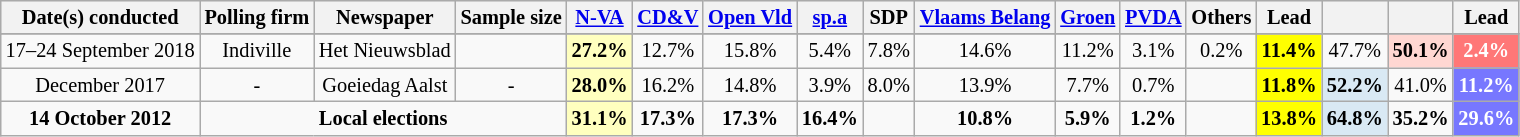<table class="wikitable sortable" style="text-align:center; font-size:85%; line-height:16px;">
<tr style="background-color:#E9E9E9">
<th rowspan="1">Date(s) conducted</th>
<th rowspan="1">Polling firm</th>
<th rowspan="1">Newspaper</th>
<th rowspan="1">Sample size</th>
<th><a href='#'><span>N-VA</span></a></th>
<th><a href='#'><span>CD&V</span></a></th>
<th><a href='#'><span>Open Vld</span></a></th>
<th><a href='#'><span>sp.a</span></a></th>
<th SD&P><span>SDP</span></th>
<th><a href='#'><span>Vlaams Belang</span></a></th>
<th><a href='#'><span>Groen</span></a></th>
<th><a href='#'><span>PVDA</span></a></th>
<th Others><span>Others</span></th>
<th rowspan="1">Lead</th>
<th></th>
<th></th>
<th rowspan="1">Lead</th>
</tr>
<tr style="background:#EFEFEF; font-weight:bold;">
</tr>
<tr>
<td>17–24 September 2018</td>
<td>Indiville</td>
<td>Het Nieuwsblad </td>
<td></td>
<td style="background-color:#FFFFBF"><strong>27.2%</strong></td>
<td>12.7%</td>
<td>15.8%</td>
<td>5.4%</td>
<td>7.8%</td>
<td>14.6%</td>
<td>11.2%</td>
<td>3.1%</td>
<td>0.2%</td>
<td style="background-color:#FFFF00"><strong>11.4%</strong></td>
<td>47.7%</td>
<td style="background:#FFD7D2"><strong>50.1%</strong></td>
<td style="background:#FF7777;color:white;"><strong>2.4%</strong></td>
</tr>
<tr>
<td>December 2017</td>
<td>-</td>
<td>Goeiedag Aalst </td>
<td>-</td>
<td style="background-color:#FFFFBF"><strong>28.0%</strong></td>
<td>16.2%</td>
<td>14.8%</td>
<td>3.9%</td>
<td>8.0%</td>
<td>13.9%</td>
<td>7.7%</td>
<td>0.7%</td>
<td></td>
<td style="background-color:#FFFF00"><strong>11.8%</strong></td>
<td style="background:#D9E9F4"><strong>52.2%</strong></td>
<td>41.0%</td>
<td style="background:#7777FF;color:white;"><strong>11.2%</strong></td>
</tr>
<tr>
<td><strong>14 October 2012</strong></td>
<td colspan="3"><strong>Local elections</strong></td>
<td style="background-color:#FFFFBF"><strong>31.1%</strong></td>
<td><strong>17.3%</strong></td>
<td><strong>17.3%</strong></td>
<td><strong>16.4%</strong></td>
<td></td>
<td><strong>10.8%</strong></td>
<td><strong>5.9%</strong></td>
<td><strong>1.2%</strong></td>
<td></td>
<td style="background-color:#FFFF00"><strong>13.8%</strong></td>
<td style="background:#D9E9F4"><strong>64.8%</strong></td>
<td><strong>35.2%</strong></td>
<td style="background:#7777FF;color:white;"><strong>29.6%</strong></td>
</tr>
</table>
